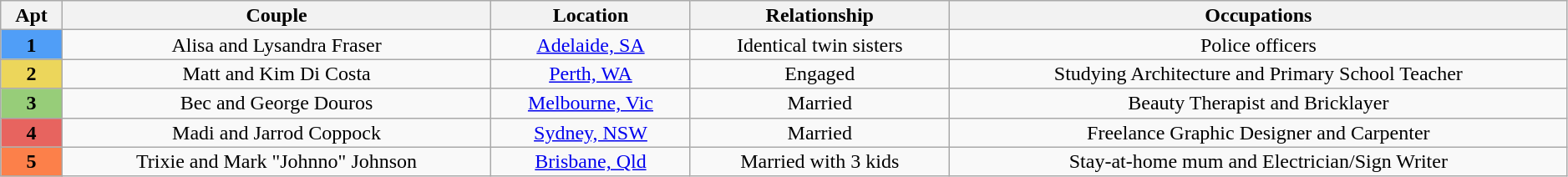<table class="wikitable plainrowheaders" style="text-align:center; line-height:16px; width:99%;">
<tr valign="top">
<th>Apt</th>
<th>Couple</th>
<th>Location</th>
<th>Relationship</th>
<th>Occupations</th>
</tr>
<tr>
<th scope="col" style="background:#509EF7; color:black;">1</th>
<td>Alisa and Lysandra Fraser</td>
<td><a href='#'>Adelaide, SA</a></td>
<td>Identical twin sisters</td>
<td>Police officers</td>
</tr>
<tr>
<th scope="col" style="background:#ECD65B; color:black;">2</th>
<td>Matt and Kim Di Costa</td>
<td><a href='#'>Perth, WA</a></td>
<td>Engaged</td>
<td>Studying Architecture and Primary School Teacher</td>
</tr>
<tr>
<th scope="col" style="background:#97CD79; color:black;">3</th>
<td>Bec and George Douros</td>
<td><a href='#'>Melbourne, Vic</a></td>
<td>Married</td>
<td>Beauty Therapist and Bricklayer</td>
</tr>
<tr>
<th scope="col" style="background:#E7645F; color:black;">4</th>
<td>Madi and Jarrod Coppock</td>
<td><a href='#'>Sydney, NSW</a></td>
<td>Married</td>
<td>Freelance Graphic Designer and Carpenter</td>
</tr>
<tr>
<th scope="col" style="background:#FC804A; color:black;">5</th>
<td>Trixie and Mark "Johnno" Johnson</td>
<td><a href='#'>Brisbane, Qld</a></td>
<td>Married with 3 kids</td>
<td>Stay-at-home mum and Electrician/Sign Writer</td>
</tr>
</table>
